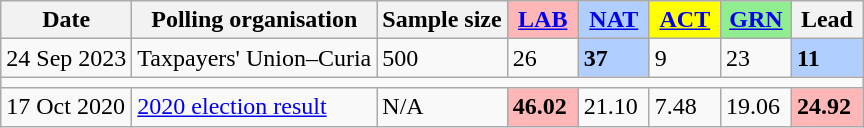<table class="wikitable">
<tr>
<th>Date</th>
<th>Polling organisation</th>
<th>Sample size</th>
<th style="background-color:#FFB6B6;width:40px"><a href='#'>LAB</a></th>
<th style="background-color:#B0CEFF;width:40px"><a href='#'>NAT</a></th>
<th style="background-color:#FFFF00;width:40px"><a href='#'>ACT</a></th>
<th style="background-color:#90EE90;width:40px"><a href='#'>GRN</a></th>
<th style="width:40px;">Lead</th>
</tr>
<tr>
<td>24 Sep 2023</td>
<td>Taxpayers' Union–Curia</td>
<td>500</td>
<td>26</td>
<td style="background:#B0CEFF;"><strong>37</strong></td>
<td>9</td>
<td>23</td>
<td style="background:#B0CEFF;"><strong>11</strong></td>
</tr>
<tr>
<td colspan="10"></td>
</tr>
<tr>
<td>17 Oct 2020</td>
<td><a href='#'>2020 election result</a></td>
<td>N/A</td>
<td style="background-color:#FFB6B6;"><strong>46.02</strong></td>
<td>21.10</td>
<td>7.48</td>
<td>19.06</td>
<td style="background-color:#FFB6B6;"><strong>24.92</strong></td>
</tr>
</table>
